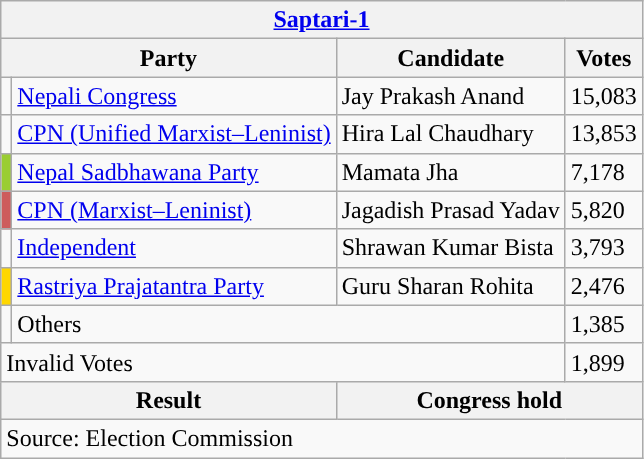<table class="wikitable">
<tr>
<th colspan="4"><a href='#'>Saptari-1</a></th>
</tr>
<tr>
<th colspan="2">Party</th>
<th>Candidate</th>
<th>Votes</th>
</tr>
<tr>
<td style="background-color:"></td>
<td><a href='#'>Nepali Congress</a></td>
<td>Jay Prakash Anand</td>
<td>15,083</td>
</tr>
<tr>
<td style="background-color:"></td>
<td><a href='#'>CPN (Unified Marxist–Leninist)</a></td>
<td>Hira Lal Chaudhary</td>
<td>13,853</td>
</tr>
<tr>
<td style="background-color:yellowgreen"></td>
<td><a href='#'>Nepal Sadbhawana Party</a></td>
<td>Mamata Jha</td>
<td>7,178</td>
</tr>
<tr>
<td style="background-color:indianred"></td>
<td><a href='#'>CPN (Marxist–Leninist)</a></td>
<td>Jagadish Prasad Yadav</td>
<td>5,820</td>
</tr>
<tr>
<td style="background-color:"></td>
<td><a href='#'>Independent</a></td>
<td>Shrawan Kumar Bista</td>
<td>3,793</td>
</tr>
<tr>
<td style="background-color:gold"></td>
<td><a href='#'>Rastriya Prajatantra Party</a></td>
<td>Guru Sharan Rohita</td>
<td>2,476</td>
</tr>
<tr>
<td></td>
<td colspan="2">Others</td>
<td>1,385</td>
</tr>
<tr>
<td colspan="3">Invalid Votes</td>
<td>1,899</td>
</tr>
<tr>
<th colspan="2">Result</th>
<th colspan="2">Congress hold</th>
</tr>
<tr>
<td colspan="4">Source: Election Commission</td>
</tr>
</table>
